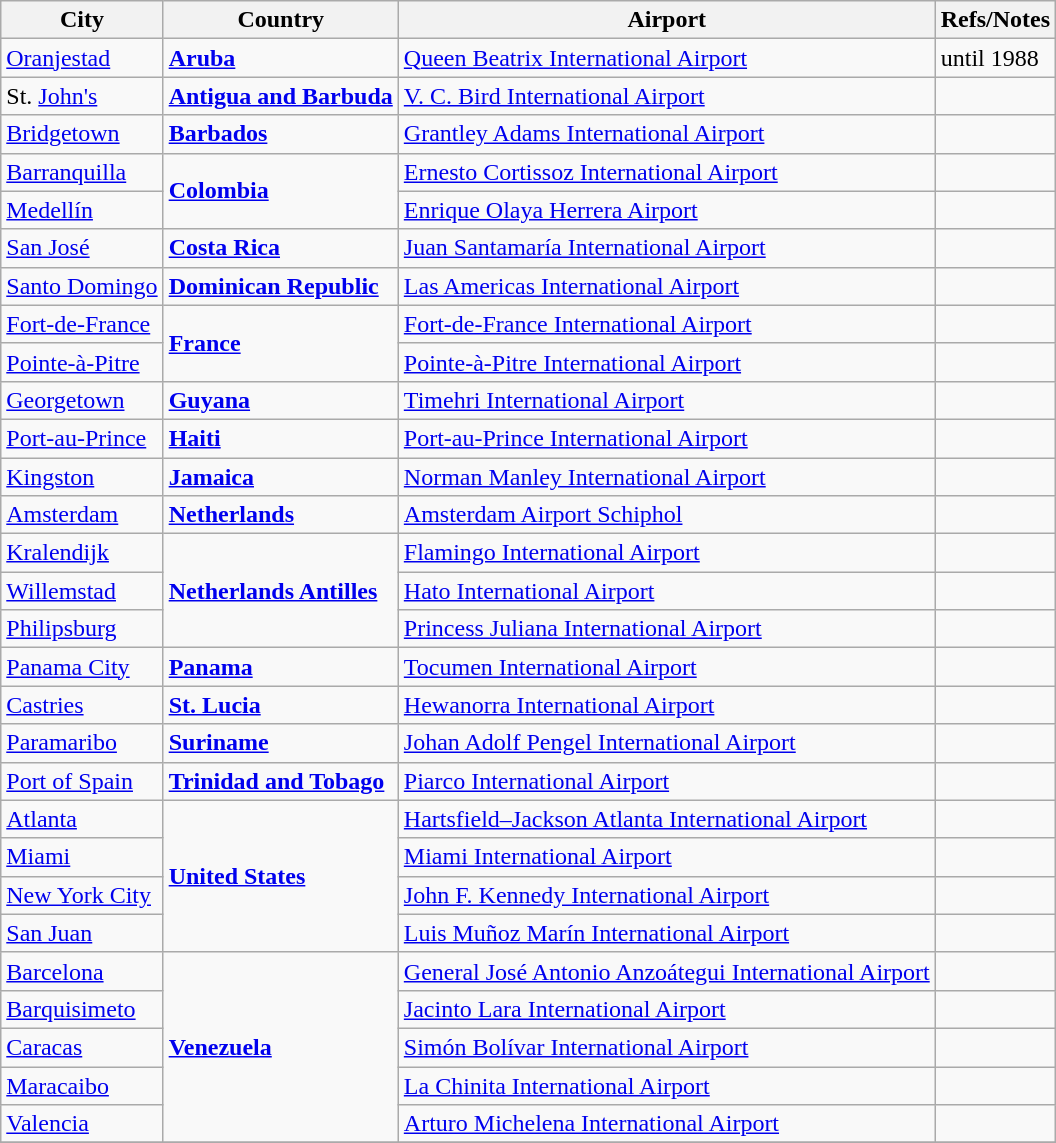<table class="sortable wikitable toccolours" 1em auto;">
<tr>
<th>City</th>
<th>Country</th>
<th>Airport</th>
<th>Refs/Notes</th>
</tr>
<tr>
<td><a href='#'>Oranjestad</a></td>
<td><strong><a href='#'>Aruba</a></strong></td>
<td><a href='#'>Queen Beatrix International Airport</a></td>
<td> until 1988</td>
</tr>
<tr>
<td>St. <a href='#'>John's</a></td>
<td><strong><a href='#'>Antigua and Barbuda</a></strong></td>
<td><a href='#'>V. C. Bird International Airport</a></td>
<td></td>
</tr>
<tr>
<td><a href='#'>Bridgetown</a></td>
<td><strong><a href='#'>Barbados</a></strong></td>
<td><a href='#'>Grantley Adams International Airport</a></td>
<td></td>
</tr>
<tr>
<td><a href='#'>Barranquilla</a></td>
<td rowspan="2"><strong><a href='#'>Colombia</a></strong></td>
<td><a href='#'>Ernesto Cortissoz International Airport</a></td>
<td></td>
</tr>
<tr>
<td><a href='#'>Medellín</a></td>
<td><a href='#'>Enrique Olaya Herrera Airport</a></td>
<td></td>
</tr>
<tr>
<td><a href='#'>San José</a></td>
<td><strong><a href='#'>Costa Rica</a></strong></td>
<td><a href='#'>Juan Santamaría International Airport</a></td>
<td></td>
</tr>
<tr>
<td><a href='#'>Santo Domingo</a></td>
<td><strong><a href='#'>Dominican Republic</a></strong></td>
<td><a href='#'>Las Americas International Airport</a></td>
<td></td>
</tr>
<tr>
<td><a href='#'>Fort-de-France</a></td>
<td rowspan="2"><strong><a href='#'>France</a></strong></td>
<td><a href='#'>Fort-de-France International Airport</a></td>
<td></td>
</tr>
<tr>
<td><a href='#'>Pointe-à-Pitre</a></td>
<td><a href='#'>Pointe-à-Pitre International Airport</a></td>
<td></td>
</tr>
<tr>
<td><a href='#'>Georgetown</a></td>
<td><strong><a href='#'>Guyana</a></strong></td>
<td><a href='#'>Timehri International Airport</a></td>
<td></td>
</tr>
<tr>
<td><a href='#'>Port-au-Prince</a></td>
<td><strong><a href='#'>Haiti</a></strong></td>
<td><a href='#'>Port-au-Prince International Airport</a></td>
<td></td>
</tr>
<tr>
<td><a href='#'>Kingston</a></td>
<td><strong><a href='#'>Jamaica</a></strong></td>
<td><a href='#'>Norman Manley International Airport</a></td>
<td></td>
</tr>
<tr>
<td><a href='#'>Amsterdam</a></td>
<td><strong><a href='#'>Netherlands</a></strong></td>
<td><a href='#'>Amsterdam Airport Schiphol</a></td>
<td></td>
</tr>
<tr>
<td><a href='#'>Kralendijk</a></td>
<td rowspan="3"><strong><a href='#'>Netherlands Antilles</a></strong></td>
<td><a href='#'>Flamingo International Airport</a></td>
<td></td>
</tr>
<tr>
<td><a href='#'>Willemstad</a></td>
<td><a href='#'>Hato International Airport</a></td>
<td></td>
</tr>
<tr>
<td><a href='#'>Philipsburg</a></td>
<td><a href='#'>Princess Juliana International Airport</a></td>
<td></td>
</tr>
<tr>
<td><a href='#'>Panama City</a></td>
<td><strong><a href='#'>Panama</a></strong></td>
<td><a href='#'>Tocumen International Airport</a></td>
<td></td>
</tr>
<tr>
<td><a href='#'>Castries</a></td>
<td><strong><a href='#'>St. Lucia</a></strong></td>
<td><a href='#'>Hewanorra International Airport</a></td>
<td></td>
</tr>
<tr>
<td><a href='#'>Paramaribo</a></td>
<td><strong><a href='#'>Suriname</a></strong></td>
<td><a href='#'>Johan Adolf Pengel International Airport</a></td>
<td></td>
</tr>
<tr>
<td><a href='#'>Port of Spain</a></td>
<td><strong><a href='#'>Trinidad and Tobago</a></strong></td>
<td><a href='#'>Piarco International Airport</a></td>
<td></td>
</tr>
<tr>
<td><a href='#'>Atlanta</a></td>
<td rowspan="4"><strong><a href='#'>United States</a></strong></td>
<td><a href='#'>Hartsfield–Jackson Atlanta International Airport</a></td>
<td></td>
</tr>
<tr>
<td><a href='#'>Miami</a></td>
<td><a href='#'>Miami International Airport</a></td>
<td></td>
</tr>
<tr>
<td><a href='#'>New York City</a></td>
<td><a href='#'>John F. Kennedy International Airport</a></td>
<td></td>
</tr>
<tr>
<td><a href='#'>San Juan</a></td>
<td><a href='#'>Luis Muñoz Marín International Airport</a></td>
<td></td>
</tr>
<tr>
<td><a href='#'>Barcelona</a></td>
<td rowspan="5"><strong><a href='#'>Venezuela</a></strong></td>
<td><a href='#'>General José Antonio Anzoátegui International Airport</a></td>
<td></td>
</tr>
<tr>
<td><a href='#'>Barquisimeto</a></td>
<td><a href='#'>Jacinto Lara International Airport</a></td>
<td></td>
</tr>
<tr>
<td><a href='#'>Caracas</a></td>
<td><a href='#'>Simón Bolívar International Airport</a></td>
<td></td>
</tr>
<tr>
<td><a href='#'>Maracaibo</a></td>
<td><a href='#'>La Chinita International Airport</a></td>
<td></td>
</tr>
<tr>
<td><a href='#'>Valencia</a></td>
<td><a href='#'>Arturo Michelena International Airport</a></td>
<td></td>
</tr>
<tr>
</tr>
</table>
